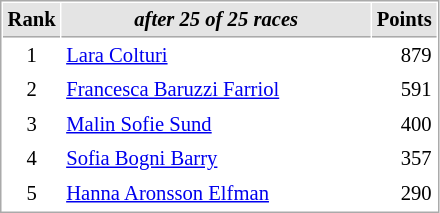<table cellspacing="1" cellpadding="3" style="border:1px solid #aaa; font-size:86%;">
<tr style="background:#e4e4e4;">
<th style="border-bottom:1px solid #aaa; width:10px;">Rank</th>
<th style="border-bottom:1px solid #aaa; width:200px; white-space:nowrap;"><em>after 25 of 25 races</em></th>
<th style="border-bottom:1px solid #aaa; width:20px;">Points</th>
</tr>
<tr>
<td style="text-align:center;">1</td>
<td> <a href='#'>Lara Colturi</a></td>
<td align="right">879</td>
</tr>
<tr>
<td style="text-align:center;">2</td>
<td> <a href='#'>Francesca Baruzzi Farriol</a></td>
<td align="right">591</td>
</tr>
<tr>
<td style="text-align:center;">3</td>
<td> <a href='#'>Malin Sofie Sund</a></td>
<td align="right">400</td>
</tr>
<tr>
<td style="text-align:center;">4</td>
<td> <a href='#'>Sofia Bogni Barry</a></td>
<td align="right">357</td>
</tr>
<tr>
<td style="text-align:center;">5</td>
<td> <a href='#'>Hanna Aronsson Elfman</a></td>
<td align="right">290</td>
</tr>
</table>
